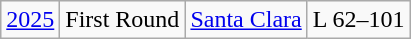<table class="wikitable">
<tr align="center">
<td><a href='#'>2025</a></td>
<td>First Round</td>
<td><a href='#'>Santa Clara</a></td>
<td>L 62–101</td>
</tr>
</table>
